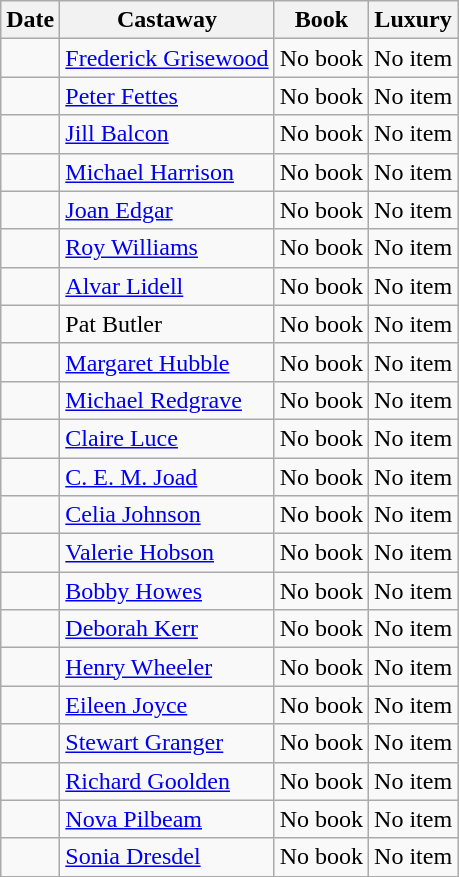<table class="wikitable sortable">
<tr>
<th>Date</th>
<th>Castaway</th>
<th>Book</th>
<th>Luxury</th>
</tr>
<tr>
<td></td>
<td><a href='#'>Frederick Grisewood</a></td>
<td>No book</td>
<td>No item</td>
</tr>
<tr>
<td></td>
<td><a href='#'>Peter Fettes</a></td>
<td>No book</td>
<td>No item</td>
</tr>
<tr>
<td></td>
<td><a href='#'>Jill Balcon</a></td>
<td>No book</td>
<td>No item</td>
</tr>
<tr>
<td></td>
<td><a href='#'>Michael Harrison</a></td>
<td>No book</td>
<td>No item</td>
</tr>
<tr>
<td></td>
<td><a href='#'>Joan Edgar</a></td>
<td>No book</td>
<td>No item</td>
</tr>
<tr>
<td></td>
<td><a href='#'>Roy Williams</a></td>
<td>No book</td>
<td>No item</td>
</tr>
<tr>
<td></td>
<td><a href='#'>Alvar Lidell</a></td>
<td>No book</td>
<td>No item</td>
</tr>
<tr>
<td></td>
<td>Pat Butler</td>
<td>No book</td>
<td>No item</td>
</tr>
<tr>
<td></td>
<td><a href='#'>Margaret Hubble</a></td>
<td>No book</td>
<td>No item</td>
</tr>
<tr>
<td></td>
<td><a href='#'>Michael Redgrave</a></td>
<td>No book</td>
<td>No item</td>
</tr>
<tr>
<td></td>
<td><a href='#'>Claire Luce</a></td>
<td>No book</td>
<td>No item</td>
</tr>
<tr>
<td></td>
<td><a href='#'>C. E. M. Joad</a></td>
<td>No book</td>
<td>No item</td>
</tr>
<tr>
<td></td>
<td><a href='#'>Celia Johnson</a></td>
<td>No book</td>
<td>No item</td>
</tr>
<tr>
<td></td>
<td><a href='#'>Valerie Hobson</a></td>
<td>No book</td>
<td>No item</td>
</tr>
<tr>
<td></td>
<td><a href='#'>Bobby Howes</a></td>
<td>No book</td>
<td>No item</td>
</tr>
<tr>
<td></td>
<td><a href='#'>Deborah Kerr</a></td>
<td>No book</td>
<td>No item</td>
</tr>
<tr>
<td></td>
<td><a href='#'>Henry Wheeler</a></td>
<td>No book</td>
<td>No item</td>
</tr>
<tr>
<td></td>
<td><a href='#'>Eileen Joyce</a></td>
<td>No book</td>
<td>No item</td>
</tr>
<tr>
<td></td>
<td><a href='#'>Stewart Granger</a></td>
<td>No book</td>
<td>No item</td>
</tr>
<tr>
<td></td>
<td><a href='#'>Richard Goolden</a></td>
<td>No book</td>
<td>No item</td>
</tr>
<tr>
<td></td>
<td><a href='#'>Nova Pilbeam</a></td>
<td>No book</td>
<td>No item</td>
</tr>
<tr>
<td></td>
<td><a href='#'>Sonia Dresdel</a></td>
<td>No book</td>
<td>No item</td>
</tr>
</table>
